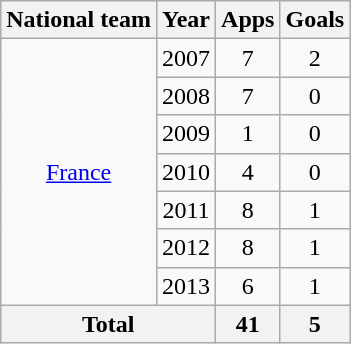<table class=wikitable style=text-align:center>
<tr>
<th>National team</th>
<th>Year</th>
<th>Apps</th>
<th>Goals</th>
</tr>
<tr>
<td rowspan="7"><a href='#'>France</a></td>
<td>2007</td>
<td>7</td>
<td>2</td>
</tr>
<tr>
<td>2008</td>
<td>7</td>
<td>0</td>
</tr>
<tr>
<td>2009</td>
<td>1</td>
<td>0</td>
</tr>
<tr>
<td>2010</td>
<td>4</td>
<td>0</td>
</tr>
<tr>
<td>2011</td>
<td>8</td>
<td>1</td>
</tr>
<tr>
<td>2012</td>
<td>8</td>
<td>1</td>
</tr>
<tr>
<td>2013</td>
<td>6</td>
<td>1</td>
</tr>
<tr>
<th colspan="2">Total</th>
<th>41</th>
<th>5</th>
</tr>
</table>
